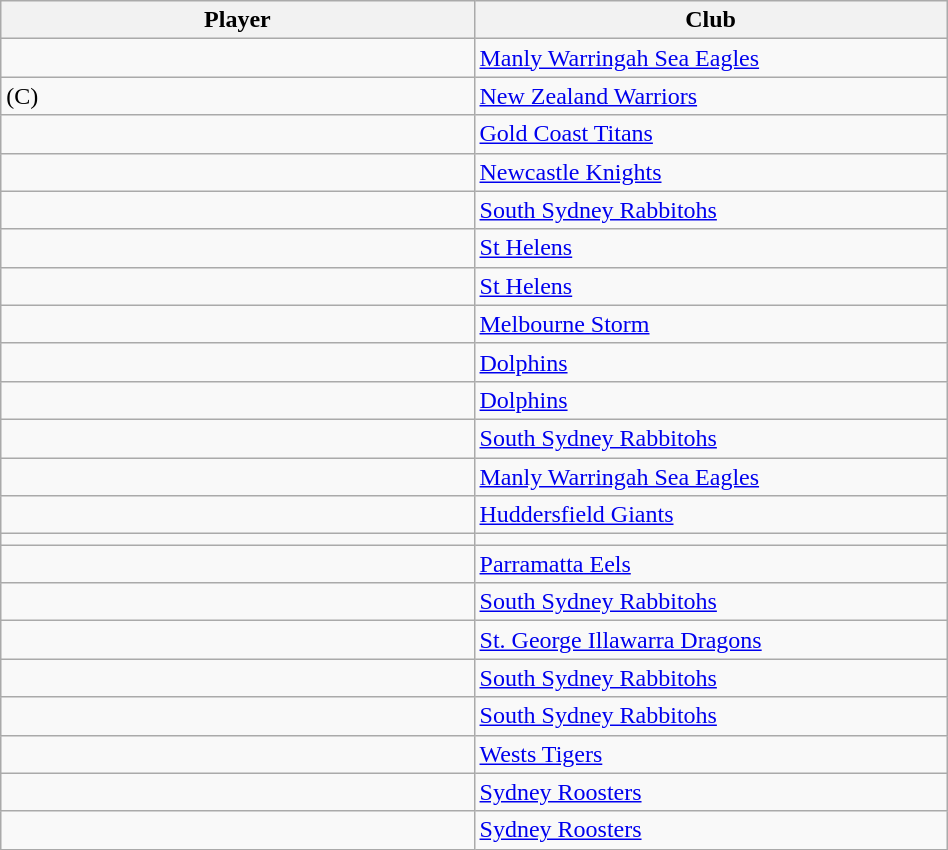<table class="wikitable sortable" style="width:50%;text-align:left">
<tr>
<th width=50%>Player</th>
<th width=50%>Club</th>
</tr>
<tr>
<td style="text-align:left;"></td>
<td style="text-align:left;"><a href='#'>Manly Warringah Sea Eagles</a></td>
</tr>
<tr>
<td style="text-align:left;"> (C)</td>
<td style="text-align:left;"><a href='#'>New Zealand Warriors</a></td>
</tr>
<tr>
<td style="text-align:left;"></td>
<td style="text-align:left;"><a href='#'>Gold Coast Titans</a></td>
</tr>
<tr>
<td style="text-align:left;"></td>
<td style="text-align:left;"><a href='#'>Newcastle Knights</a></td>
</tr>
<tr>
<td style="text-align:left;"></td>
<td style="text-align:left;"><a href='#'>South Sydney Rabbitohs</a></td>
</tr>
<tr>
<td style="text-align:left;"></td>
<td style="text-align:left;"><a href='#'>St Helens</a></td>
</tr>
<tr>
<td style="text-align:left;"></td>
<td style="text-align:left;"><a href='#'>St Helens</a></td>
</tr>
<tr>
<td style="text-align:left;"></td>
<td style="text-align:left;"><a href='#'>Melbourne Storm</a></td>
</tr>
<tr>
<td style="text-align:left;"></td>
<td style="text-align:left;"><a href='#'>Dolphins</a></td>
</tr>
<tr>
<td style="text-align:left;"></td>
<td style="text-align:left;"><a href='#'>Dolphins</a></td>
</tr>
<tr>
<td style="text-align:left;"></td>
<td style="text-align:left;"><a href='#'>South Sydney Rabbitohs</a></td>
</tr>
<tr>
<td style="text-align:left;"></td>
<td style="text-align:left;"><a href='#'>Manly Warringah Sea Eagles</a></td>
</tr>
<tr>
<td style="text-align:left;"></td>
<td style="text-align:left;"><a href='#'>Huddersfield Giants</a></td>
</tr>
<tr>
<td style="text-align:left;"></td>
<td style="text-align:left;"></td>
</tr>
<tr>
<td style="text-align:left;"></td>
<td style="text-align:left;"><a href='#'>Parramatta Eels</a></td>
</tr>
<tr>
<td style="text-align:left;"></td>
<td style="text-align:left;"><a href='#'>South Sydney Rabbitohs</a></td>
</tr>
<tr>
<td style="text-align:left;"></td>
<td style="text-align:left;"><a href='#'>St. George Illawarra Dragons</a></td>
</tr>
<tr>
<td style="text-align:left;"></td>
<td style="text-align:left;"><a href='#'>South Sydney Rabbitohs</a></td>
</tr>
<tr>
<td style="text-align:left;"></td>
<td style="text-align:left;"><a href='#'>South Sydney Rabbitohs</a></td>
</tr>
<tr>
<td style="text-align:left;"></td>
<td style="text-align:left;"><a href='#'>Wests Tigers</a></td>
</tr>
<tr>
<td style="text-align:left;"></td>
<td style="text-align:left;"><a href='#'>Sydney Roosters</a></td>
</tr>
<tr>
<td style="text-align:left;"></td>
<td style="text-align:left;"><a href='#'>Sydney Roosters</a></td>
</tr>
</table>
